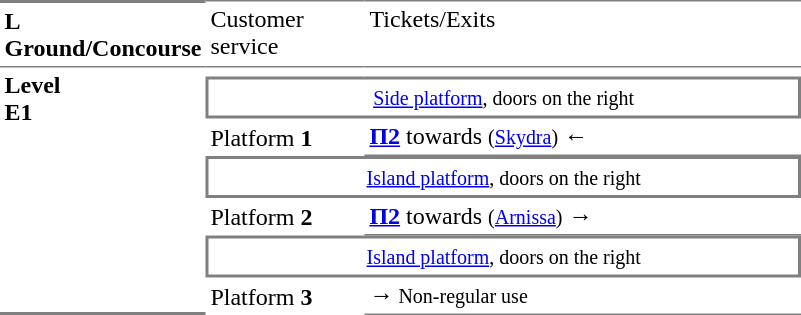<table table border=0 cellspacing=0 cellpadding=3>
<tr>
<td style="border-bottom:solid 1px gray;border-top:solid 2px gray;" width=50 valign=top><strong>L<br>Ground/Concourse</strong></td>
<td style="border-top:solid 1px gray;border-bottom:solid 1px gray;" width=100 valign=top>Customer service</td>
<td style="border-top:solid 1px gray;border-bottom:solid 1px gray;" width=285 valign=top>Tickets/Exits</td>
</tr>
<tr>
<td style="border-bottom:solid 2px gray;" rowspan=15 valign=top><strong>Level<br>Ε1</strong></td>
<td style="border-bottom:solid 1px gray;"></td>
<td style="border-bottom:solid 1px gray;"></td>
</tr>
<tr>
<td style="border-top:solid 1px gray;border-right:solid 2px gray;border-left:solid 2px gray;border-bottom:solid 2px gray;text-align:center;" colspan=2><small><a href='#'>Side platform</a>, doors on the right</small></td>
</tr>
<tr>
<td>Platform <span><strong>1</strong></span></td>
<td style="border-bottom:solid 1px gray;"><span><a href='#'><span><strong>Π2</strong></span></a></span>  towards  <small>(<a href='#'>Skydra</a>)</small> ←</td>
</tr>
<tr>
<td style="border-top:solid 2px gray;border-right:solid 2px gray;border-left:solid 2px gray;border-bottom:solid 2px gray;text-align:center;" colspan=2><small><a href='#'>Island platform</a>, doors on the right</small></td>
</tr>
<tr>
<td>Platform <span><strong>2</strong></span></td>
<td style="border-bottom:solid 1px gray;"><span><a href='#'><span><strong>Π2</strong></span></a></span>  towards  <small>(<a href='#'>Arnissa</a>)</small> →</td>
</tr>
<tr>
<td style="border-top:solid 2px gray;border-right:solid 2px gray;border-left:solid 2px gray;border-bottom:solid 2px gray;text-align:center;" colspan=2><small><a href='#'>Island platform</a>, doors on the right</small></td>
</tr>
<tr>
<td>Platform <span><strong>3</strong></span></td>
<td style="border-bottom:solid 1px gray;"><span>→</span><small> Non-regular use</small></td>
<td></td>
</tr>
</table>
